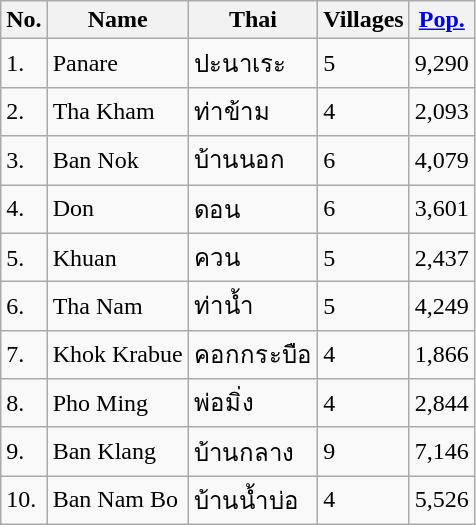<table class="wikitable sortable">
<tr>
<th>No.</th>
<th>Name</th>
<th>Thai</th>
<th>Villages</th>
<th><a href='#'>Pop.</a></th>
</tr>
<tr>
<td>1.</td>
<td>Panare</td>
<td>ปะนาเระ</td>
<td>5</td>
<td>9,290</td>
</tr>
<tr>
<td>2.</td>
<td>Tha Kham</td>
<td>ท่าข้าม</td>
<td>4</td>
<td>2,093</td>
</tr>
<tr>
<td>3.</td>
<td>Ban Nok</td>
<td>บ้านนอก</td>
<td>6</td>
<td>4,079</td>
</tr>
<tr>
<td>4.</td>
<td>Don</td>
<td>ดอน</td>
<td>6</td>
<td>3,601</td>
</tr>
<tr>
<td>5.</td>
<td>Khuan</td>
<td>ควน</td>
<td>5</td>
<td>2,437</td>
</tr>
<tr>
<td>6.</td>
<td>Tha Nam</td>
<td>ท่าน้ำ</td>
<td>5</td>
<td>4,249</td>
</tr>
<tr>
<td>7.</td>
<td>Khok Krabue</td>
<td>คอกกระบือ</td>
<td>4</td>
<td>1,866</td>
</tr>
<tr>
<td>8.</td>
<td>Pho Ming</td>
<td>พ่อมิ่ง</td>
<td>4</td>
<td>2,844</td>
</tr>
<tr>
<td>9.</td>
<td>Ban Klang</td>
<td>บ้านกลาง</td>
<td>9</td>
<td>7,146</td>
</tr>
<tr>
<td>10.</td>
<td>Ban Nam Bo</td>
<td>บ้านน้ำบ่อ</td>
<td>4</td>
<td>5,526</td>
</tr>
</table>
